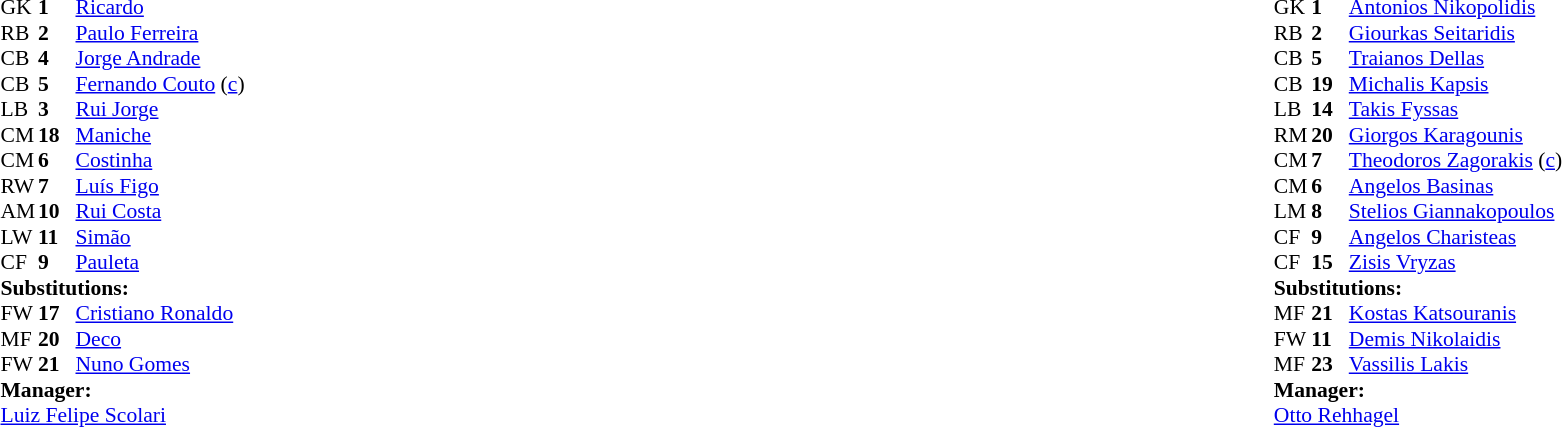<table style="width:100%;">
<tr>
<td style="vertical-align:top; width:40%;"><br><table style="font-size:90%" cellspacing="0" cellpadding="0">
<tr>
<th width="25"></th>
<th width="25"></th>
</tr>
<tr>
<td>GK</td>
<td><strong>1</strong></td>
<td><a href='#'>Ricardo</a></td>
</tr>
<tr>
<td>RB</td>
<td><strong>2</strong></td>
<td><a href='#'>Paulo Ferreira</a></td>
</tr>
<tr>
<td>CB</td>
<td><strong>4</strong></td>
<td><a href='#'>Jorge Andrade</a></td>
</tr>
<tr>
<td>CB</td>
<td><strong>5</strong></td>
<td><a href='#'>Fernando Couto</a> (<a href='#'>c</a>)</td>
</tr>
<tr>
<td>LB</td>
<td><strong>3</strong></td>
<td><a href='#'>Rui Jorge</a></td>
</tr>
<tr>
<td>CM</td>
<td><strong>18</strong></td>
<td><a href='#'>Maniche</a></td>
</tr>
<tr>
<td>CM</td>
<td><strong>6</strong></td>
<td><a href='#'>Costinha</a></td>
<td></td>
<td></td>
</tr>
<tr>
<td>RW</td>
<td><strong>7</strong></td>
<td><a href='#'>Luís Figo</a></td>
</tr>
<tr>
<td>AM</td>
<td><strong>10</strong></td>
<td><a href='#'>Rui Costa</a></td>
<td></td>
<td></td>
</tr>
<tr>
<td>LW</td>
<td><strong>11</strong></td>
<td><a href='#'>Simão</a></td>
<td></td>
<td></td>
</tr>
<tr>
<td>CF</td>
<td><strong>9</strong></td>
<td><a href='#'>Pauleta</a></td>
<td></td>
</tr>
<tr>
<td colspan=3><strong>Substitutions:</strong></td>
</tr>
<tr>
<td>FW</td>
<td><strong>17</strong></td>
<td><a href='#'>Cristiano Ronaldo</a></td>
<td></td>
<td></td>
</tr>
<tr>
<td>MF</td>
<td><strong>20</strong></td>
<td><a href='#'>Deco</a></td>
<td></td>
<td></td>
</tr>
<tr>
<td>FW</td>
<td><strong>21</strong></td>
<td><a href='#'>Nuno Gomes</a></td>
<td></td>
<td></td>
</tr>
<tr>
<td colspan=3><strong>Manager:</strong></td>
</tr>
<tr>
<td colspan=3> <a href='#'>Luiz Felipe Scolari</a></td>
</tr>
</table>
</td>
<td valign="top"></td>
<td style="vertical-align:top; width:50%;"><br><table style="font-size:90%; margin:auto;" cellspacing="0" cellpadding="0">
<tr>
<th width=25></th>
<th width=25></th>
</tr>
<tr>
<td>GK</td>
<td><strong>1</strong></td>
<td><a href='#'>Antonios Nikopolidis</a></td>
</tr>
<tr>
<td>RB</td>
<td><strong>2</strong></td>
<td><a href='#'>Giourkas Seitaridis</a></td>
<td></td>
</tr>
<tr>
<td>CB</td>
<td><strong>5</strong></td>
<td><a href='#'>Traianos Dellas</a></td>
</tr>
<tr>
<td>CB</td>
<td><strong>19</strong></td>
<td><a href='#'>Michalis Kapsis</a></td>
</tr>
<tr>
<td>LB</td>
<td><strong>14</strong></td>
<td><a href='#'>Takis Fyssas</a></td>
</tr>
<tr>
<td>RM</td>
<td><strong>20</strong></td>
<td><a href='#'>Giorgos Karagounis</a></td>
<td></td>
<td></td>
</tr>
<tr>
<td>CM</td>
<td><strong>7</strong></td>
<td><a href='#'>Theodoros Zagorakis</a> (<a href='#'>c</a>)</td>
</tr>
<tr>
<td>CM</td>
<td><strong>6</strong></td>
<td><a href='#'>Angelos Basinas</a></td>
</tr>
<tr>
<td>LM</td>
<td><strong>8</strong></td>
<td><a href='#'>Stelios Giannakopoulos</a></td>
<td></td>
<td></td>
</tr>
<tr>
<td>CF</td>
<td><strong>9</strong></td>
<td><a href='#'>Angelos Charisteas</a></td>
<td></td>
<td></td>
</tr>
<tr>
<td>CF</td>
<td><strong>15</strong></td>
<td><a href='#'>Zisis Vryzas</a></td>
</tr>
<tr>
<td colspan=3><strong>Substitutions:</strong></td>
</tr>
<tr>
<td>MF</td>
<td><strong>21</strong></td>
<td><a href='#'>Kostas Katsouranis</a></td>
<td></td>
<td></td>
</tr>
<tr>
<td>FW</td>
<td><strong>11</strong></td>
<td><a href='#'>Demis Nikolaidis</a></td>
<td></td>
<td></td>
</tr>
<tr>
<td>MF</td>
<td><strong>23</strong></td>
<td><a href='#'>Vassilis Lakis</a></td>
<td></td>
<td></td>
</tr>
<tr>
<td colspan=3><strong>Manager:</strong></td>
</tr>
<tr>
<td colspan=3> <a href='#'>Otto Rehhagel</a></td>
</tr>
</table>
</td>
</tr>
</table>
